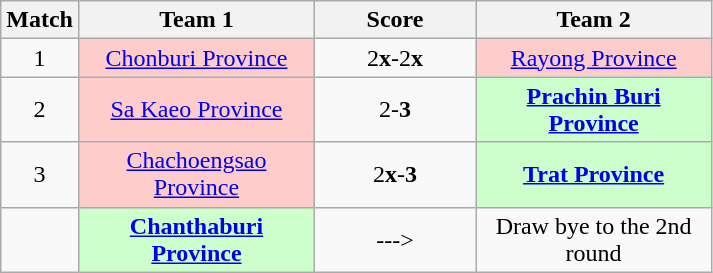<table class="wikitable" style="text-align: center">
<tr>
<th width="40pt">Match</th>
<th width="150pt">Team 1</th>
<th width="100pt">Score</th>
<th width="150pt">Team 2</th>
</tr>
<tr>
<td>1</td>
<td style="background:#ffcccc;"> <a href='#'>Chonburi Province</a></td>
<td><span>2<strong>x</strong></span>-<span>2<strong>x</strong></span></td>
<td style="background:#ffcccc;"> <a href='#'>Rayong Province</a></td>
</tr>
<tr>
<td>2</td>
<td style="background:#ffcccc;"><a href='#'>Sa Kaeo Province</a></td>
<td>2-<strong>3</strong></td>
<td style="background:#ccffcc;"> <strong><a href='#'>Prachin Buri Province</a></strong></td>
</tr>
<tr>
<td>3</td>
<td style="background:#ffcccc;"> <a href='#'>Chachoengsao Province</a></td>
<td><span>2<strong>x</strong></span>-<strong>3</strong></td>
<td style = "background:#ccffcc;"> <strong><a href='#'>Trat Province</a></strong></td>
</tr>
<tr>
<td></td>
<td style="background:#ccffcc;"> <strong><a href='#'>Chanthaburi Province</a></strong></td>
<td>---></td>
<td>Draw bye to the 2nd round</td>
</tr>
</table>
